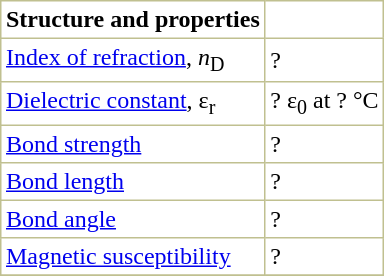<table border="1" cellspacing="0" cellpadding="3" style="margin: 0 0 0 0.5em; background: #FFFFFF; border-collapse: collapse; border-color: #C0C090;">
<tr>
<th>Structure and properties</th>
</tr>
<tr>
<td><a href='#'>Index of refraction</a>, <em>n</em><sub>D</sub></td>
<td>? </td>
</tr>
<tr>
<td><a href='#'>Dielectric constant</a>, ε<sub>r</sub></td>
<td>? ε<sub>0</sub> at ? °C </td>
</tr>
<tr>
<td><a href='#'>Bond strength</a></td>
<td>? </td>
</tr>
<tr>
<td><a href='#'>Bond length</a></td>
<td>? </td>
</tr>
<tr>
<td><a href='#'>Bond angle</a></td>
<td>? </td>
</tr>
<tr>
<td><a href='#'>Magnetic susceptibility</a></td>
<td>? </td>
</tr>
<tr>
</tr>
</table>
